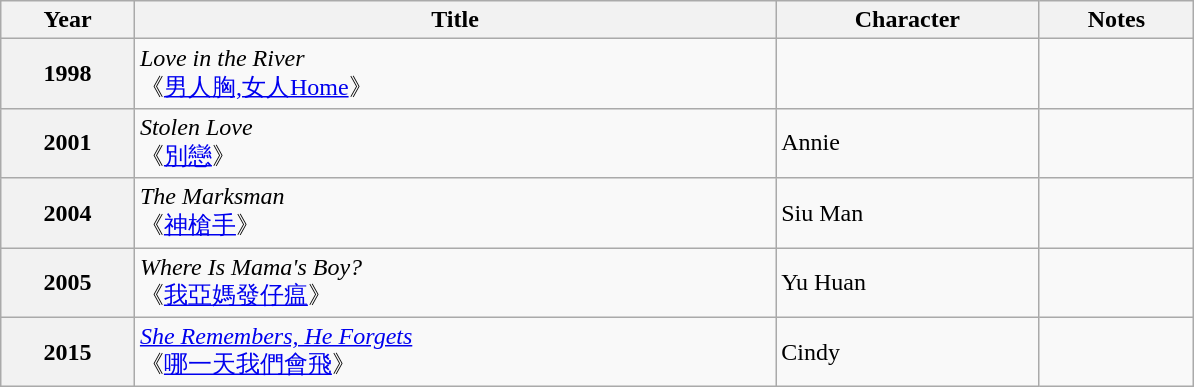<table class="wikitable" width="63%">
<tr>
<th>Year</th>
<th>Title</th>
<th>Character</th>
<th>Notes</th>
</tr>
<tr>
<th>1998</th>
<td><em>Love in the River</em><br>《<a href='#'>男人胸,女人Home</a>》</td>
<td></td>
<td></td>
</tr>
<tr>
<th>2001</th>
<td><em>Stolen Love</em><br>《<a href='#'>別戀</a>》</td>
<td>Annie</td>
<td></td>
</tr>
<tr>
<th>2004</th>
<td><em>The Marksman</em><br>《<a href='#'>神槍手</a>》</td>
<td>Siu Man</td>
<td></td>
</tr>
<tr>
<th>2005</th>
<td><em>Where Is Mama's Boy?</em><br>《<a href='#'>我亞媽發仔瘟</a>》</td>
<td>Yu Huan</td>
<td></td>
</tr>
<tr>
<th>2015</th>
<td><em><a href='#'>She Remembers, He Forgets</a></em><br>《<a href='#'>哪一天我們會飛</a>》</td>
<td>Cindy</td>
<td></td>
</tr>
</table>
